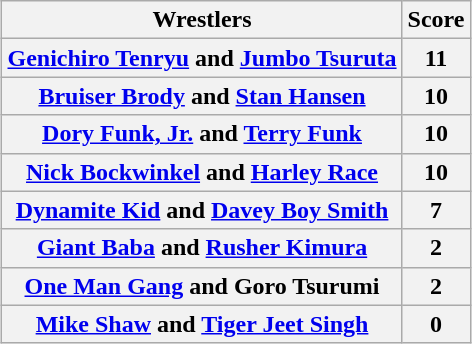<table class="wikitable" style="margin: 1em auto 1em auto">
<tr>
<th>Wrestlers</th>
<th>Score</th>
</tr>
<tr>
<th><a href='#'>Genichiro Tenryu</a> and <a href='#'>Jumbo Tsuruta</a></th>
<th>11</th>
</tr>
<tr>
<th><a href='#'>Bruiser Brody</a> and <a href='#'>Stan Hansen</a></th>
<th>10</th>
</tr>
<tr>
<th><a href='#'>Dory Funk, Jr.</a> and <a href='#'>Terry Funk</a></th>
<th>10</th>
</tr>
<tr>
<th><a href='#'>Nick Bockwinkel</a> and <a href='#'>Harley Race</a></th>
<th>10</th>
</tr>
<tr>
<th><a href='#'>Dynamite Kid</a> and <a href='#'>Davey Boy Smith</a></th>
<th>7</th>
</tr>
<tr>
<th><a href='#'>Giant Baba</a> and <a href='#'>Rusher Kimura</a></th>
<th>2</th>
</tr>
<tr>
<th><a href='#'>One Man Gang</a> and Goro Tsurumi</th>
<th>2</th>
</tr>
<tr>
<th><a href='#'>Mike Shaw</a> and <a href='#'>Tiger Jeet Singh</a></th>
<th>0</th>
</tr>
</table>
